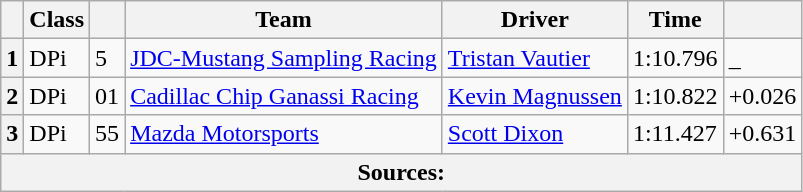<table class="wikitable">
<tr>
<th scope="col"></th>
<th scope="col">Class</th>
<th scope="col"></th>
<th scope="col">Team</th>
<th scope="col">Driver</th>
<th scope="col">Time</th>
<th scope="col"></th>
</tr>
<tr>
<th scope="row">1</th>
<td>DPi</td>
<td>5</td>
<td><a href='#'>JDC-Mustang Sampling Racing</a></td>
<td><a href='#'>Tristan Vautier</a></td>
<td>1:10.796</td>
<td>_</td>
</tr>
<tr>
<th scope="row">2</th>
<td>DPi</td>
<td>01</td>
<td><a href='#'>Cadillac Chip Ganassi Racing</a></td>
<td><a href='#'>Kevin Magnussen</a></td>
<td>1:10.822</td>
<td>+0.026</td>
</tr>
<tr>
<th scope="row">3</th>
<td>DPi</td>
<td>55</td>
<td><a href='#'>Mazda Motorsports</a></td>
<td><a href='#'>Scott Dixon</a></td>
<td>1:11.427</td>
<td>+0.631</td>
</tr>
<tr>
<th colspan="7">Sources:</th>
</tr>
</table>
